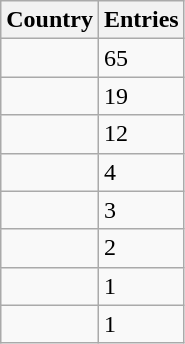<table class="wikitable sortable">
<tr>
<th>Country</th>
<th>Entries</th>
</tr>
<tr>
<td></td>
<td>65</td>
</tr>
<tr>
<td></td>
<td>19</td>
</tr>
<tr>
<td></td>
<td>12</td>
</tr>
<tr>
<td></td>
<td>4</td>
</tr>
<tr>
<td></td>
<td>3</td>
</tr>
<tr>
<td></td>
<td>2</td>
</tr>
<tr>
<td></td>
<td>1</td>
</tr>
<tr>
<td></td>
<td>1</td>
</tr>
</table>
